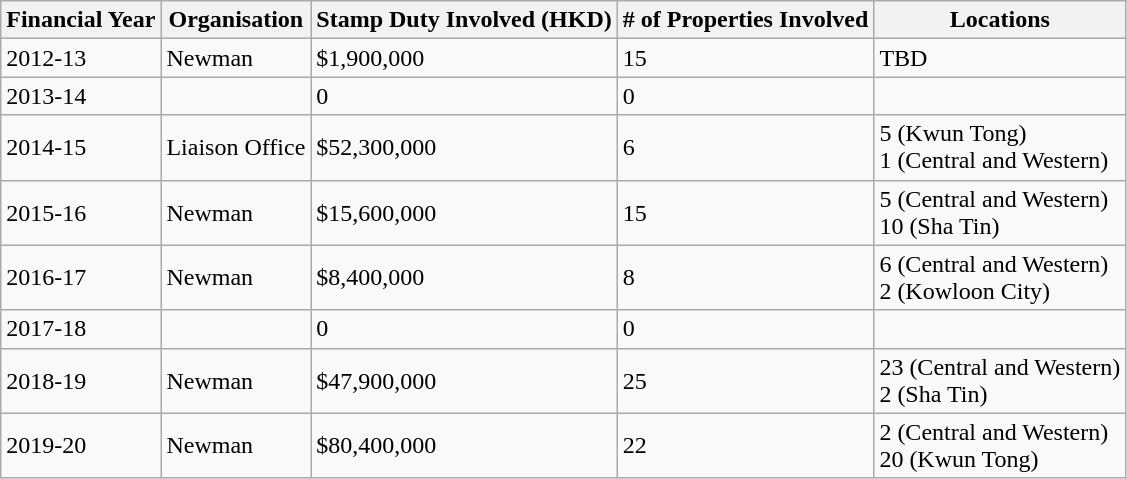<table class="wikitable">
<tr>
<th>Financial Year</th>
<th>Organisation</th>
<th>Stamp Duty Involved (HKD)</th>
<th># of Properties Involved</th>
<th>Locations</th>
</tr>
<tr>
<td>2012-13</td>
<td>Newman</td>
<td>$1,900,000</td>
<td>15</td>
<td>TBD</td>
</tr>
<tr>
<td>2013-14</td>
<td></td>
<td>0</td>
<td>0</td>
<td></td>
</tr>
<tr>
<td>2014-15</td>
<td>Liaison Office</td>
<td>$52,300,000</td>
<td>6</td>
<td>5 (Kwun Tong)<br>1 (Central and Western)</td>
</tr>
<tr>
<td>2015-16</td>
<td>Newman</td>
<td>$15,600,000</td>
<td>15</td>
<td>5 (Central and Western)<br>10 (Sha Tin)</td>
</tr>
<tr>
<td>2016-17</td>
<td>Newman</td>
<td>$8,400,000</td>
<td>8</td>
<td>6 (Central and Western)<br>2 (Kowloon City)</td>
</tr>
<tr>
<td>2017-18</td>
<td></td>
<td>0</td>
<td>0</td>
<td></td>
</tr>
<tr>
<td>2018-19</td>
<td>Newman</td>
<td>$47,900,000</td>
<td>25</td>
<td>23 (Central and Western)<br>2 (Sha Tin)</td>
</tr>
<tr>
<td>2019-20</td>
<td>Newman</td>
<td>$80,400,000</td>
<td>22</td>
<td>2 (Central and Western)<br>20 (Kwun Tong)</td>
</tr>
</table>
